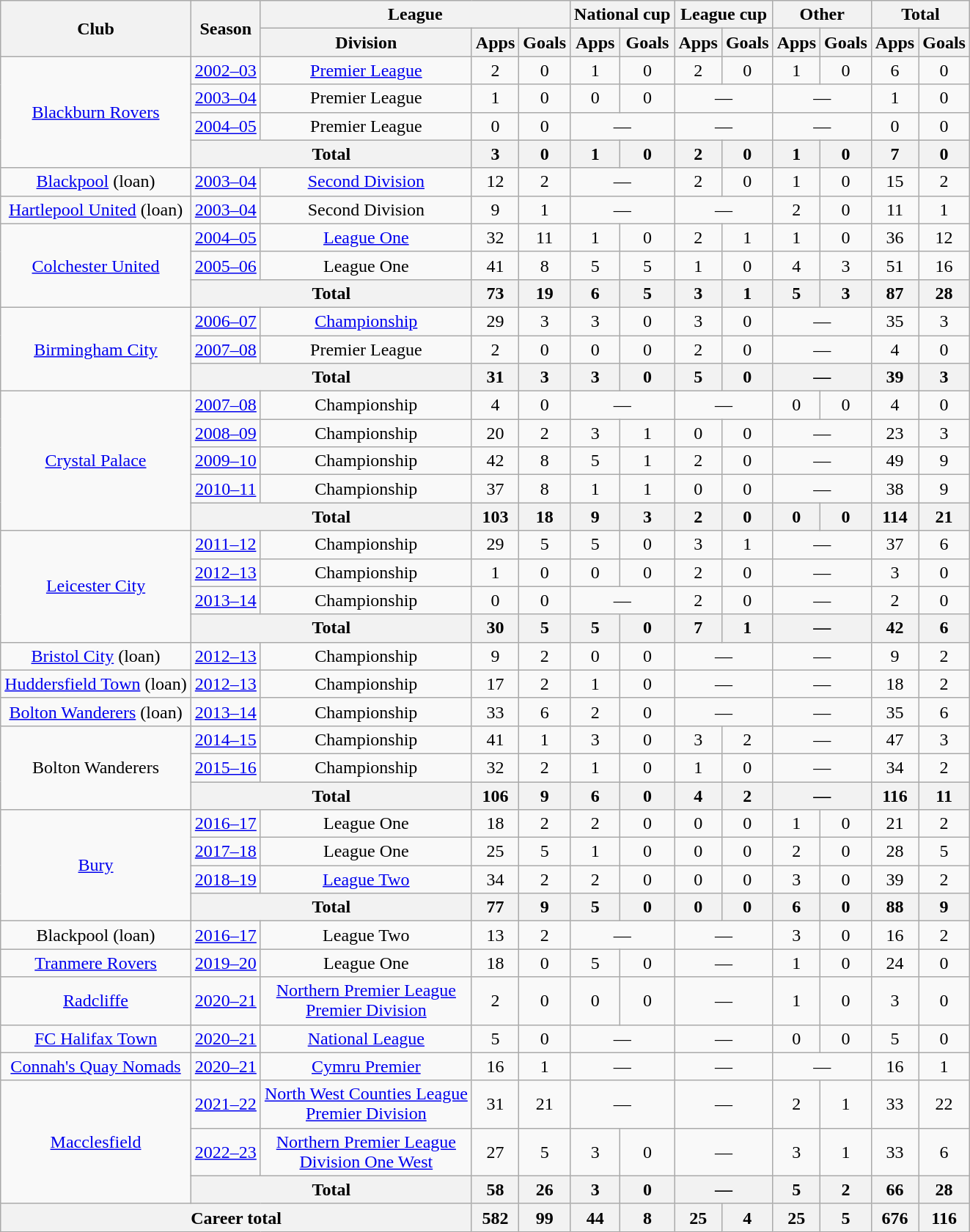<table class="wikitable" style="text-align:center">
<tr>
<th rowspan="2">Club</th>
<th rowspan="2">Season</th>
<th colspan="3">League</th>
<th colspan="2">National cup</th>
<th colspan="2">League cup</th>
<th colspan="2">Other</th>
<th colspan="2">Total</th>
</tr>
<tr>
<th>Division</th>
<th>Apps</th>
<th>Goals</th>
<th>Apps</th>
<th>Goals</th>
<th>Apps</th>
<th>Goals</th>
<th>Apps</th>
<th>Goals</th>
<th>Apps</th>
<th>Goals</th>
</tr>
<tr>
<td rowspan="4"><a href='#'>Blackburn Rovers</a></td>
<td><a href='#'>2002–03</a></td>
<td><a href='#'>Premier League</a></td>
<td>2</td>
<td>0</td>
<td>1</td>
<td>0</td>
<td>2</td>
<td>0</td>
<td>1</td>
<td>0</td>
<td>6</td>
<td>0</td>
</tr>
<tr>
<td><a href='#'>2003–04</a></td>
<td>Premier League</td>
<td>1</td>
<td>0</td>
<td>0</td>
<td>0</td>
<td colspan="2">—</td>
<td colspan="2">—</td>
<td>1</td>
<td>0</td>
</tr>
<tr>
<td><a href='#'>2004–05</a></td>
<td>Premier League</td>
<td>0</td>
<td>0</td>
<td colspan="2">—</td>
<td colspan="2">—</td>
<td colspan="2">—</td>
<td>0</td>
<td>0</td>
</tr>
<tr>
<th colspan="2">Total</th>
<th>3</th>
<th>0</th>
<th>1</th>
<th>0</th>
<th>2</th>
<th>0</th>
<th>1</th>
<th>0</th>
<th>7</th>
<th>0</th>
</tr>
<tr>
<td><a href='#'>Blackpool</a> (loan)</td>
<td><a href='#'>2003–04</a></td>
<td><a href='#'>Second Division</a></td>
<td>12</td>
<td>2</td>
<td colspan="2">—</td>
<td>2</td>
<td>0</td>
<td>1</td>
<td>0</td>
<td>15</td>
<td>2</td>
</tr>
<tr>
<td><a href='#'>Hartlepool United</a> (loan)</td>
<td><a href='#'>2003–04</a></td>
<td>Second Division</td>
<td>9</td>
<td>1</td>
<td colspan="2">—</td>
<td colspan="2">—</td>
<td>2</td>
<td>0</td>
<td>11</td>
<td>1</td>
</tr>
<tr>
<td rowspan="3"><a href='#'>Colchester United</a></td>
<td><a href='#'>2004–05</a></td>
<td><a href='#'>League One</a></td>
<td>32</td>
<td>11</td>
<td>1</td>
<td>0</td>
<td>2</td>
<td>1</td>
<td>1</td>
<td>0</td>
<td>36</td>
<td>12</td>
</tr>
<tr>
<td><a href='#'>2005–06</a></td>
<td>League One</td>
<td>41</td>
<td>8</td>
<td>5</td>
<td>5</td>
<td>1</td>
<td>0</td>
<td>4</td>
<td>3</td>
<td>51</td>
<td>16</td>
</tr>
<tr>
<th colspan="2">Total</th>
<th>73</th>
<th>19</th>
<th>6</th>
<th>5</th>
<th>3</th>
<th>1</th>
<th>5</th>
<th>3</th>
<th>87</th>
<th>28</th>
</tr>
<tr>
<td rowspan="3"><a href='#'>Birmingham City</a></td>
<td><a href='#'>2006–07</a></td>
<td><a href='#'>Championship</a></td>
<td>29</td>
<td>3</td>
<td>3</td>
<td>0</td>
<td>3</td>
<td>0</td>
<td colspan="2">—</td>
<td>35</td>
<td>3</td>
</tr>
<tr>
<td><a href='#'>2007–08</a></td>
<td>Premier League</td>
<td>2</td>
<td>0</td>
<td>0</td>
<td>0</td>
<td>2</td>
<td>0</td>
<td colspan="2">—</td>
<td>4</td>
<td>0</td>
</tr>
<tr>
<th colspan="2">Total</th>
<th>31</th>
<th>3</th>
<th>3</th>
<th>0</th>
<th>5</th>
<th>0</th>
<th colspan="2">—</th>
<th>39</th>
<th>3</th>
</tr>
<tr>
<td rowspan="5"><a href='#'>Crystal Palace</a></td>
<td><a href='#'>2007–08</a></td>
<td>Championship</td>
<td>4</td>
<td>0</td>
<td colspan="2">—</td>
<td colspan="2">—</td>
<td>0</td>
<td>0</td>
<td>4</td>
<td>0</td>
</tr>
<tr>
<td><a href='#'>2008–09</a></td>
<td>Championship</td>
<td>20</td>
<td>2</td>
<td>3</td>
<td>1</td>
<td>0</td>
<td>0</td>
<td colspan="2">—</td>
<td>23</td>
<td>3</td>
</tr>
<tr>
<td><a href='#'>2009–10</a></td>
<td>Championship</td>
<td>42</td>
<td>8</td>
<td>5</td>
<td>1</td>
<td>2</td>
<td>0</td>
<td colspan="2">—</td>
<td>49</td>
<td>9</td>
</tr>
<tr>
<td><a href='#'>2010–11</a></td>
<td>Championship</td>
<td>37</td>
<td>8</td>
<td>1</td>
<td>1</td>
<td>0</td>
<td>0</td>
<td colspan="2">—</td>
<td>38</td>
<td>9</td>
</tr>
<tr>
<th colspan="2">Total</th>
<th>103</th>
<th>18</th>
<th>9</th>
<th>3</th>
<th>2</th>
<th>0</th>
<th>0</th>
<th>0</th>
<th>114</th>
<th>21</th>
</tr>
<tr>
<td rowspan="4"><a href='#'>Leicester City</a></td>
<td><a href='#'>2011–12</a></td>
<td>Championship</td>
<td>29</td>
<td>5</td>
<td>5</td>
<td>0</td>
<td>3</td>
<td>1</td>
<td colspan="2">—</td>
<td>37</td>
<td>6</td>
</tr>
<tr>
<td><a href='#'>2012–13</a></td>
<td>Championship</td>
<td>1</td>
<td>0</td>
<td>0</td>
<td>0</td>
<td>2</td>
<td>0</td>
<td colspan="2">—</td>
<td>3</td>
<td>0</td>
</tr>
<tr>
<td><a href='#'>2013–14</a></td>
<td>Championship</td>
<td>0</td>
<td>0</td>
<td colspan="2">—</td>
<td>2</td>
<td>0</td>
<td colspan="2">—</td>
<td>2</td>
<td>0</td>
</tr>
<tr>
<th colspan="2">Total</th>
<th>30</th>
<th>5</th>
<th>5</th>
<th>0</th>
<th>7</th>
<th>1</th>
<th colspan="2">—</th>
<th>42</th>
<th>6</th>
</tr>
<tr>
<td><a href='#'>Bristol City</a> (loan)</td>
<td><a href='#'>2012–13</a></td>
<td>Championship</td>
<td>9</td>
<td>2</td>
<td>0</td>
<td>0</td>
<td colspan="2">—</td>
<td colspan="2">—</td>
<td>9</td>
<td>2</td>
</tr>
<tr>
<td><a href='#'>Huddersfield Town</a> (loan)</td>
<td><a href='#'>2012–13</a></td>
<td>Championship</td>
<td>17</td>
<td>2</td>
<td>1</td>
<td>0</td>
<td colspan="2">—</td>
<td colspan="2">—</td>
<td>18</td>
<td>2</td>
</tr>
<tr>
<td><a href='#'>Bolton Wanderers</a> (loan)</td>
<td><a href='#'>2013–14</a></td>
<td>Championship</td>
<td>33</td>
<td>6</td>
<td>2</td>
<td>0</td>
<td colspan="2">—</td>
<td colspan="2">—</td>
<td>35</td>
<td>6</td>
</tr>
<tr>
<td rowspan="3">Bolton Wanderers</td>
<td><a href='#'>2014–15</a></td>
<td>Championship</td>
<td>41</td>
<td>1</td>
<td>3</td>
<td>0</td>
<td>3</td>
<td>2</td>
<td colspan="2">—</td>
<td>47</td>
<td>3</td>
</tr>
<tr>
<td><a href='#'>2015–16</a></td>
<td>Championship</td>
<td>32</td>
<td>2</td>
<td>1</td>
<td>0</td>
<td>1</td>
<td>0</td>
<td colspan="2">—</td>
<td>34</td>
<td>2</td>
</tr>
<tr>
<th colspan="2">Total</th>
<th>106</th>
<th>9</th>
<th>6</th>
<th>0</th>
<th>4</th>
<th>2</th>
<th colspan="2">—</th>
<th>116</th>
<th>11</th>
</tr>
<tr>
<td rowspan="4"><a href='#'>Bury</a></td>
<td><a href='#'>2016–17</a></td>
<td>League One</td>
<td>18</td>
<td>2</td>
<td>2</td>
<td>0</td>
<td>0</td>
<td>0</td>
<td>1</td>
<td>0</td>
<td>21</td>
<td>2</td>
</tr>
<tr>
<td><a href='#'>2017–18</a></td>
<td>League One</td>
<td>25</td>
<td>5</td>
<td>1</td>
<td>0</td>
<td>0</td>
<td>0</td>
<td>2</td>
<td>0</td>
<td>28</td>
<td>5</td>
</tr>
<tr>
<td><a href='#'>2018–19</a></td>
<td><a href='#'>League Two</a></td>
<td>34</td>
<td>2</td>
<td>2</td>
<td>0</td>
<td>0</td>
<td>0</td>
<td>3</td>
<td>0</td>
<td>39</td>
<td>2</td>
</tr>
<tr>
<th colspan="2">Total</th>
<th>77</th>
<th>9</th>
<th>5</th>
<th>0</th>
<th>0</th>
<th>0</th>
<th>6</th>
<th>0</th>
<th>88</th>
<th>9</th>
</tr>
<tr>
<td>Blackpool (loan)</td>
<td><a href='#'>2016–17</a></td>
<td>League Two</td>
<td>13</td>
<td>2</td>
<td colspan="2">—</td>
<td colspan="2">—</td>
<td>3</td>
<td>0</td>
<td>16</td>
<td>2</td>
</tr>
<tr>
<td><a href='#'>Tranmere Rovers</a></td>
<td><a href='#'>2019–20</a></td>
<td>League One</td>
<td>18</td>
<td>0</td>
<td>5</td>
<td>0</td>
<td colspan="2">—</td>
<td>1</td>
<td>0</td>
<td>24</td>
<td>0</td>
</tr>
<tr>
<td><a href='#'>Radcliffe</a></td>
<td><a href='#'>2020–21</a></td>
<td><a href='#'>Northern Premier League<br>Premier Division</a></td>
<td>2</td>
<td>0</td>
<td>0</td>
<td>0</td>
<td colspan="2">—</td>
<td>1</td>
<td>0</td>
<td>3</td>
<td>0</td>
</tr>
<tr>
<td><a href='#'>FC Halifax Town</a></td>
<td><a href='#'>2020–21</a></td>
<td><a href='#'>National League</a></td>
<td>5</td>
<td>0</td>
<td colspan="2">—</td>
<td colspan="2">—</td>
<td>0</td>
<td>0</td>
<td>5</td>
<td>0</td>
</tr>
<tr>
<td><a href='#'>Connah's Quay Nomads</a></td>
<td><a href='#'>2020–21</a></td>
<td><a href='#'>Cymru Premier</a></td>
<td>16</td>
<td>1</td>
<td colspan="2">—</td>
<td colspan="2">—</td>
<td colspan="2">—</td>
<td>16</td>
<td>1</td>
</tr>
<tr>
<td rowspan="3"><a href='#'>Macclesfield</a></td>
<td><a href='#'>2021–22</a></td>
<td><a href='#'>North West Counties League<br>Premier Division</a></td>
<td>31</td>
<td>21</td>
<td colspan="2">—</td>
<td colspan="2">—</td>
<td>2</td>
<td>1</td>
<td>33</td>
<td>22</td>
</tr>
<tr>
<td><a href='#'>2022–23</a></td>
<td><a href='#'>Northern Premier League<br>Division One West</a></td>
<td>27</td>
<td>5</td>
<td>3</td>
<td>0</td>
<td colspan="2">—</td>
<td>3</td>
<td>1</td>
<td>33</td>
<td>6</td>
</tr>
<tr>
<th colspan="2">Total</th>
<th>58</th>
<th>26</th>
<th>3</th>
<th>0</th>
<th colspan="2">—</th>
<th>5</th>
<th>2</th>
<th>66</th>
<th>28</th>
</tr>
<tr>
<th colspan="3">Career total</th>
<th>582</th>
<th>99</th>
<th>44</th>
<th>8</th>
<th>25</th>
<th>4</th>
<th>25</th>
<th>5</th>
<th>676</th>
<th>116</th>
</tr>
</table>
